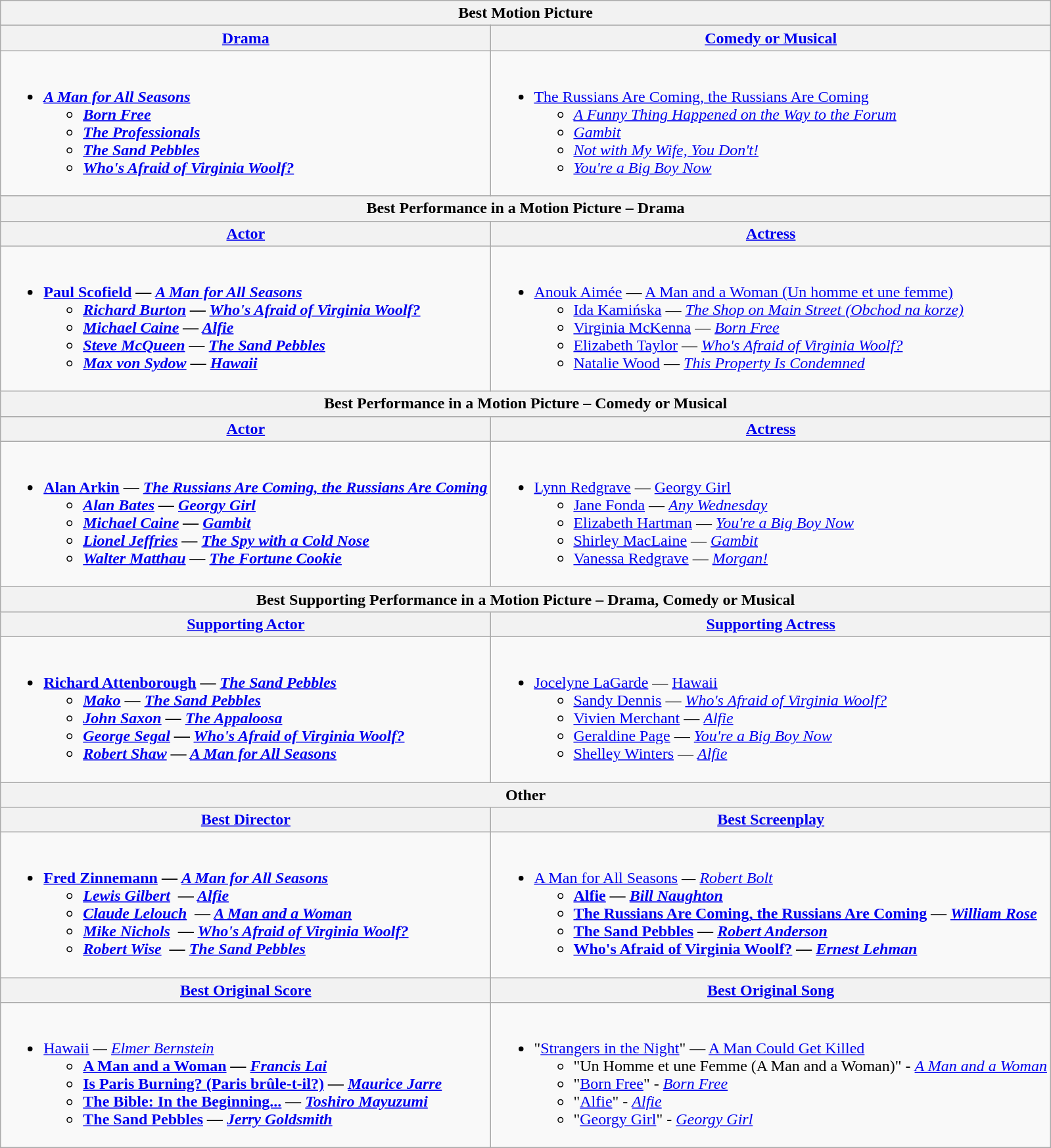<table class="wikitable" style="width=100%">
<tr>
<th colspan="2">Best Motion Picture</th>
</tr>
<tr>
<th style="width=50%"><a href='#'>Drama</a></th>
<th style="width=50%"><a href='#'>Comedy or Musical</a></th>
</tr>
<tr>
<td valign="top"><br><ul><li><strong> <em><a href='#'>A Man for All Seasons</a><strong><em><ul><li></em><a href='#'>Born Free</a><em></li><li></em><a href='#'>The Professionals</a><em></li><li></em><a href='#'>The Sand Pebbles</a><em></li><li></em><a href='#'>Who's Afraid of Virginia Woolf?</a><em></li></ul></li></ul></td>
<td valign="top"><br><ul><li></strong> </em><a href='#'>The Russians Are Coming, the Russians Are Coming</a></em></strong><ul><li><em><a href='#'>A Funny Thing Happened on the Way to the Forum</a></em></li><li><em><a href='#'>Gambit</a></em></li><li><em><a href='#'>Not with My Wife, You Don't!</a></em></li><li><em><a href='#'>You're a Big Boy Now</a></em></li></ul></li></ul></td>
</tr>
<tr>
<th colspan="2">Best Performance in a Motion Picture – Drama</th>
</tr>
<tr>
<th><a href='#'>Actor</a></th>
<th><a href='#'>Actress</a></th>
</tr>
<tr>
<td valign="top"><br><ul><li><strong> <a href='#'>Paul Scofield</a> — <em><a href='#'>A Man for All Seasons</a><strong><em><ul><li><a href='#'>Richard Burton</a> — </em><a href='#'>Who's Afraid of Virginia Woolf?</a><em></li><li><a href='#'>Michael Caine</a> — </em><a href='#'>Alfie</a><em></li><li><a href='#'>Steve McQueen</a> — </em><a href='#'>The Sand Pebbles</a><em></li><li><a href='#'>Max von Sydow</a> — </em><a href='#'>Hawaii</a><em></li></ul></li></ul></td>
<td valign="top"><br><ul><li></strong> <a href='#'>Anouk Aimée</a> — </em><a href='#'>A Man and a Woman (Un homme et une femme)</a></em></strong><ul><li><a href='#'>Ida Kamińska</a> — <em><a href='#'>The Shop on Main Street (Obchod na korze)</a></em></li><li><a href='#'>Virginia McKenna</a> — <em><a href='#'>Born Free</a></em></li><li><a href='#'>Elizabeth Taylor</a> — <em><a href='#'>Who's Afraid of Virginia Woolf?</a></em></li><li><a href='#'>Natalie Wood</a> — <em><a href='#'>This Property Is Condemned</a></em></li></ul></li></ul></td>
</tr>
<tr>
<th colspan="2">Best Performance in a Motion Picture – Comedy or Musical</th>
</tr>
<tr>
<th><a href='#'>Actor</a></th>
<th><a href='#'>Actress</a></th>
</tr>
<tr>
<td valign="top"><br><ul><li><strong> <a href='#'>Alan Arkin</a> — <em><a href='#'>The Russians Are Coming, the Russians Are Coming</a><strong><em><ul><li><a href='#'>Alan Bates</a> — </em><a href='#'>Georgy Girl</a><em></li><li><a href='#'>Michael Caine</a> — </em><a href='#'>Gambit</a><em></li><li><a href='#'>Lionel Jeffries</a> — </em><a href='#'>The Spy with a Cold Nose</a><em></li><li><a href='#'>Walter Matthau</a> — </em><a href='#'>The Fortune Cookie</a><em></li></ul></li></ul></td>
<td valign="top"><br><ul><li></strong> <a href='#'>Lynn Redgrave</a> — </em><a href='#'>Georgy Girl</a></em></strong><ul><li><a href='#'>Jane Fonda</a> — <em><a href='#'>Any Wednesday</a></em></li><li><a href='#'>Elizabeth Hartman</a> — <em><a href='#'>You're a Big Boy Now</a></em></li><li><a href='#'>Shirley MacLaine</a> — <em><a href='#'>Gambit</a></em></li><li><a href='#'>Vanessa Redgrave</a> — <em><a href='#'>Morgan!</a></em></li></ul></li></ul></td>
</tr>
<tr>
<th colspan="2">Best Supporting Performance in a Motion Picture – Drama, Comedy or Musical</th>
</tr>
<tr>
<th><a href='#'>Supporting Actor</a></th>
<th><a href='#'>Supporting Actress</a></th>
</tr>
<tr>
<td valign="top"><br><ul><li><strong> <a href='#'>Richard Attenborough</a> — <em><a href='#'>The Sand Pebbles</a><strong><em><ul><li><a href='#'>Mako</a> — </em><a href='#'>The Sand Pebbles</a><em></li><li><a href='#'>John Saxon</a> — </em><a href='#'>The Appaloosa</a><em></li><li><a href='#'>George Segal</a> — </em><a href='#'>Who's Afraid of Virginia Woolf?</a><em></li><li><a href='#'>Robert Shaw</a> — </em><a href='#'>A Man for All Seasons</a><em></li></ul></li></ul></td>
<td valign="top"><br><ul><li></strong> <a href='#'>Jocelyne LaGarde</a> — </em><a href='#'>Hawaii</a></em></strong><ul><li><a href='#'>Sandy Dennis</a> — <em><a href='#'>Who's Afraid of Virginia Woolf?</a></em></li><li><a href='#'>Vivien Merchant</a> — <em><a href='#'>Alfie</a></em></li><li><a href='#'>Geraldine Page</a> — <em><a href='#'>You're a Big Boy Now</a></em></li><li><a href='#'>Shelley Winters</a> — <em><a href='#'>Alfie</a></em></li></ul></li></ul></td>
</tr>
<tr>
<th colspan=2>Other</th>
</tr>
<tr>
<th><a href='#'>Best Director</a></th>
<th><a href='#'>Best Screenplay</a></th>
</tr>
<tr>
<td valign="top"><br><ul><li><strong> <a href='#'>Fred Zinnemann</a> — <em><a href='#'>A Man for All Seasons</a><strong><em><ul><li><a href='#'>Lewis Gilbert</a>  — </em><a href='#'>Alfie</a><em></li><li><a href='#'>Claude Lelouch</a>  — </em><a href='#'>A Man and a Woman</a><em></li><li><a href='#'>Mike Nichols</a>  — </em><a href='#'>Who's Afraid of Virginia Woolf?</a><em></li><li><a href='#'>Robert Wise</a>  — </em><a href='#'>The Sand Pebbles</a><em></li></ul></li></ul></td>
<td valign="top"><br><ul><li></strong> </em><a href='#'>A Man for All Seasons</a><em> — <a href='#'>Robert Bolt</a><strong><ul><li></em><a href='#'>Alfie</a><em> — <a href='#'>Bill Naughton</a></li><li></em><a href='#'>The Russians Are Coming, the Russians Are Coming</a><em> — <a href='#'>William Rose</a></li><li></em><a href='#'>The Sand Pebbles</a><em> — <a href='#'>Robert Anderson</a></li><li></em><a href='#'>Who's Afraid of Virginia Woolf?</a><em> — <a href='#'>Ernest Lehman</a></li></ul></li></ul></td>
</tr>
<tr>
<th><a href='#'>Best Original Score</a></th>
<th><a href='#'>Best Original Song</a></th>
</tr>
<tr>
<td valign="top"><br><ul><li></strong> </em><a href='#'>Hawaii</a><em> — <a href='#'>Elmer Bernstein</a><strong><ul><li></em><a href='#'>A Man and a Woman</a><em> — <a href='#'>Francis Lai</a></li><li></em><a href='#'>Is Paris Burning? (Paris brûle-t-il?)</a><em> — <a href='#'>Maurice Jarre</a></li><li></em><a href='#'>The Bible: In the Beginning...</a><em> — <a href='#'>Toshiro Mayuzumi</a></li><li></em><a href='#'>The Sand Pebbles</a><em> — <a href='#'>Jerry Goldsmith</a></li></ul></li></ul></td>
<td valign="top"><br><ul><li></strong> "<a href='#'>Strangers in the Night</a>" — </em><a href='#'>A Man Could Get Killed</a></em></strong><ul><li>"Un Homme et une Femme (A Man and a Woman)" - <em><a href='#'>A Man and a Woman</a></em></li><li>"<a href='#'>Born Free</a>" - <em><a href='#'>Born Free</a></em></li><li>"<a href='#'>Alfie</a>" - <em><a href='#'>Alfie</a></em></li><li>"<a href='#'>Georgy Girl</a>" - <em><a href='#'>Georgy Girl</a></em></li></ul></li></ul></td>
</tr>
</table>
